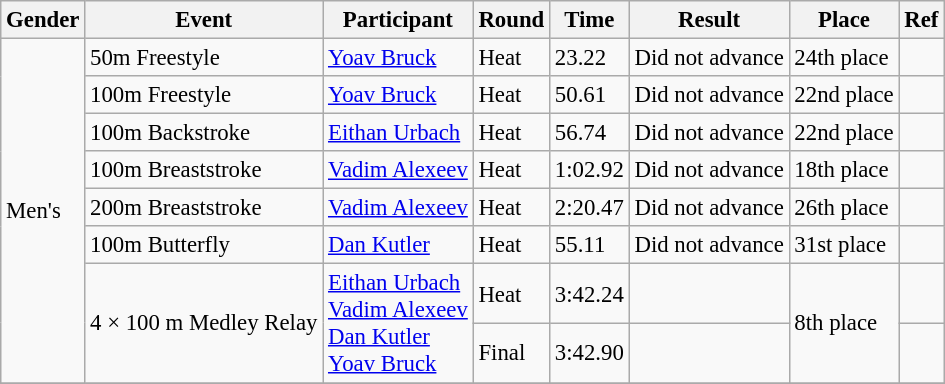<table class="wikitable" style="font-size: 95%;">
<tr>
<th>Gender</th>
<th>Event</th>
<th>Participant</th>
<th>Round</th>
<th>Time</th>
<th>Result</th>
<th>Place</th>
<th>Ref</th>
</tr>
<tr>
<td rowspan="8">Men's</td>
<td>50m Freestyle</td>
<td><a href='#'>Yoav Bruck</a></td>
<td>Heat</td>
<td>23.22</td>
<td>Did not advance</td>
<td>24th place</td>
<td></td>
</tr>
<tr>
<td>100m Freestyle</td>
<td><a href='#'>Yoav Bruck</a></td>
<td>Heat</td>
<td>50.61</td>
<td>Did not advance</td>
<td>22nd place</td>
<td></td>
</tr>
<tr>
<td>100m Backstroke</td>
<td><a href='#'>Eithan Urbach</a></td>
<td>Heat</td>
<td>56.74</td>
<td>Did not advance</td>
<td>22nd place</td>
<td></td>
</tr>
<tr>
<td>100m Breaststroke</td>
<td><a href='#'>Vadim Alexeev</a></td>
<td>Heat</td>
<td>1:02.92</td>
<td>Did not advance</td>
<td>18th place</td>
<td></td>
</tr>
<tr>
<td>200m Breaststroke</td>
<td><a href='#'>Vadim Alexeev</a></td>
<td>Heat</td>
<td>2:20.47</td>
<td>Did not advance</td>
<td>26th place</td>
<td></td>
</tr>
<tr>
<td>100m Butterfly</td>
<td><a href='#'>Dan Kutler</a></td>
<td>Heat</td>
<td>55.11</td>
<td>Did not advance</td>
<td>31st place</td>
<td></td>
</tr>
<tr>
<td rowspan="2">4 × 100 m Medley Relay</td>
<td rowspan="2"><a href='#'>Eithan Urbach</a><br><a href='#'>Vadim Alexeev</a><br><a href='#'>Dan Kutler</a><br><a href='#'>Yoav Bruck</a></td>
<td>Heat</td>
<td>3:42.24</td>
<td></td>
<td rowspan="2">8th place</td>
<td></td>
</tr>
<tr>
<td>Final</td>
<td>3:42.90</td>
<td></td>
<td></td>
</tr>
<tr>
</tr>
</table>
